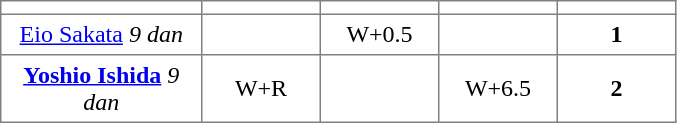<table class="toccolours" border="1" cellpadding="4" cellspacing="0" style="border-collapse: collapse; margin:0;">
<tr>
<th width=125></th>
<th width=70></th>
<th width=70></th>
<th width=70></th>
<th width=70></th>
</tr>
<tr align=center>
<td><a href='#'>Eio Sakata</a> <em>9 dan</em></td>
<td></td>
<td>W+0.5</td>
<td></td>
<td><strong>1</strong></td>
</tr>
<tr align=center>
<td><strong><a href='#'>Yoshio Ishida</a></strong> <em>9 dan</em></td>
<td>W+R</td>
<td></td>
<td>W+6.5</td>
<td><strong>2</strong></td>
</tr>
</table>
